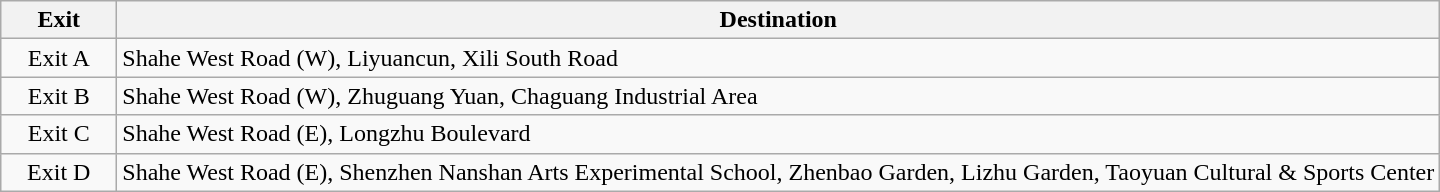<table class="wikitable">
<tr>
<th style="width:70px">Exit</th>
<th>Destination</th>
</tr>
<tr>
<td align="center">Exit A</td>
<td>Shahe West Road (W), Liyuancun, Xili South Road</td>
</tr>
<tr>
<td align="center">Exit B</td>
<td>Shahe West Road (W), Zhuguang Yuan, Chaguang Industrial Area</td>
</tr>
<tr>
<td align="center">Exit C</td>
<td>Shahe West Road (E), Longzhu Boulevard</td>
</tr>
<tr>
<td align="center">Exit D</td>
<td>Shahe West Road (E), Shenzhen Nanshan Arts Experimental School, Zhenbao Garden, Lizhu Garden, Taoyuan Cultural & Sports Center</td>
</tr>
</table>
